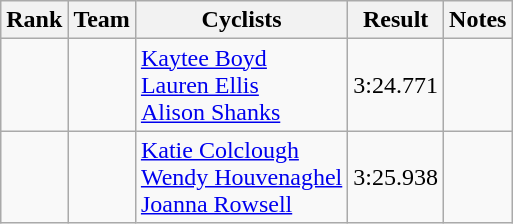<table class="wikitable sortable" style="text-align:center;">
<tr>
<th>Rank</th>
<th>Team</th>
<th class="unsortable">Cyclists</th>
<th>Result</th>
<th class="unsortable">Notes</th>
</tr>
<tr>
<td></td>
<td align="left"></td>
<td align="left"><a href='#'>Kaytee Boyd</a><br><a href='#'>Lauren Ellis</a><br><a href='#'>Alison Shanks</a></td>
<td>3:24.771</td>
<td></td>
</tr>
<tr>
<td></td>
<td align="left"></td>
<td align="left"><a href='#'>Katie Colclough</a><br><a href='#'>Wendy Houvenaghel</a><br><a href='#'>Joanna Rowsell</a></td>
<td>3:25.938</td>
<td></td>
</tr>
</table>
